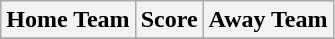<table class="wikitable" style="text-align: center">
<tr>
<th>Home Team</th>
<th>Score</th>
<th>Away Team</th>
</tr>
<tr>
</tr>
</table>
